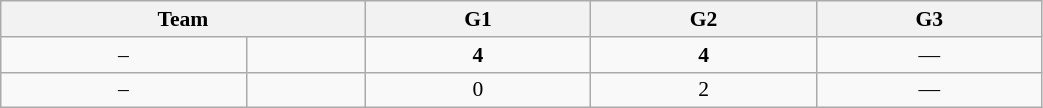<table class="wikitable" style="font-size:90%; width: 55%; text-align: center">
<tr>
<th colspan=2>Team</th>
<th>G1</th>
<th>G2</th>
<th>G3</th>
</tr>
<tr>
<td>–</td>
<td><strong></strong></td>
<td><strong>4</strong></td>
<td><strong>4</strong></td>
<td>—</td>
</tr>
<tr>
<td>–</td>
<td></td>
<td>0</td>
<td>2</td>
<td>—</td>
</tr>
</table>
